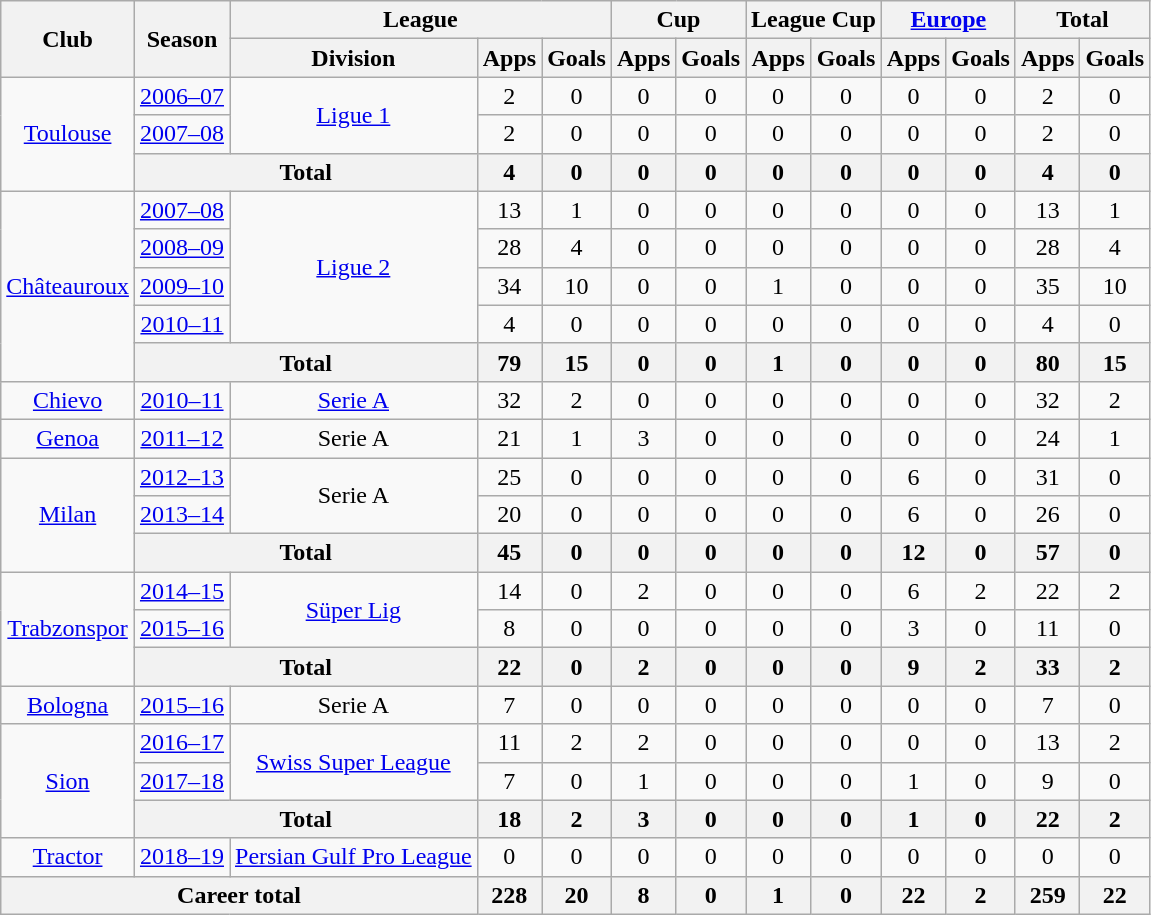<table class="wikitable" style="text-align:center">
<tr>
<th rowspan="2">Club</th>
<th rowspan="2">Season</th>
<th colspan="3">League</th>
<th colspan="2">Cup</th>
<th colspan="2">League Cup</th>
<th colspan="2"><a href='#'>Europe</a></th>
<th colspan="2">Total</th>
</tr>
<tr>
<th>Division</th>
<th>Apps</th>
<th>Goals</th>
<th>Apps</th>
<th>Goals</th>
<th>Apps</th>
<th>Goals</th>
<th>Apps</th>
<th>Goals</th>
<th>Apps</th>
<th>Goals</th>
</tr>
<tr>
<td rowspan="3"><a href='#'>Toulouse</a></td>
<td><a href='#'>2006–07</a></td>
<td rowspan="2"><a href='#'>Ligue 1</a></td>
<td>2</td>
<td>0</td>
<td>0</td>
<td>0</td>
<td>0</td>
<td>0</td>
<td>0</td>
<td>0</td>
<td>2</td>
<td>0</td>
</tr>
<tr>
<td><a href='#'>2007–08</a></td>
<td>2</td>
<td>0</td>
<td>0</td>
<td>0</td>
<td>0</td>
<td>0</td>
<td>0</td>
<td>0</td>
<td>2</td>
<td>0</td>
</tr>
<tr>
<th colspan="2">Total</th>
<th>4</th>
<th>0</th>
<th>0</th>
<th>0</th>
<th>0</th>
<th>0</th>
<th>0</th>
<th>0</th>
<th>4</th>
<th>0</th>
</tr>
<tr>
<td rowspan="5"><a href='#'>Châteauroux</a></td>
<td><a href='#'>2007–08</a></td>
<td rowspan="4"><a href='#'>Ligue 2</a></td>
<td>13</td>
<td>1</td>
<td>0</td>
<td>0</td>
<td>0</td>
<td>0</td>
<td>0</td>
<td>0</td>
<td>13</td>
<td>1</td>
</tr>
<tr>
<td><a href='#'>2008–09</a></td>
<td>28</td>
<td>4</td>
<td>0</td>
<td>0</td>
<td>0</td>
<td>0</td>
<td>0</td>
<td>0</td>
<td>28</td>
<td>4</td>
</tr>
<tr>
<td><a href='#'>2009–10</a></td>
<td>34</td>
<td>10</td>
<td>0</td>
<td>0</td>
<td>1</td>
<td>0</td>
<td>0</td>
<td>0</td>
<td>35</td>
<td>10</td>
</tr>
<tr>
<td><a href='#'>2010–11</a></td>
<td>4</td>
<td>0</td>
<td>0</td>
<td>0</td>
<td>0</td>
<td>0</td>
<td>0</td>
<td>0</td>
<td>4</td>
<td>0</td>
</tr>
<tr>
<th colspan="2">Total</th>
<th>79</th>
<th>15</th>
<th>0</th>
<th>0</th>
<th>1</th>
<th>0</th>
<th>0</th>
<th>0</th>
<th>80</th>
<th>15</th>
</tr>
<tr>
<td><a href='#'>Chievo</a></td>
<td><a href='#'>2010–11</a></td>
<td><a href='#'>Serie A</a></td>
<td>32</td>
<td>2</td>
<td>0</td>
<td>0</td>
<td>0</td>
<td>0</td>
<td>0</td>
<td>0</td>
<td>32</td>
<td>2</td>
</tr>
<tr>
<td><a href='#'>Genoa</a></td>
<td><a href='#'>2011–12</a></td>
<td>Serie A</td>
<td>21</td>
<td>1</td>
<td>3</td>
<td>0</td>
<td>0</td>
<td>0</td>
<td>0</td>
<td>0</td>
<td>24</td>
<td>1</td>
</tr>
<tr>
<td rowspan="3"><a href='#'>Milan</a></td>
<td><a href='#'>2012–13</a></td>
<td rowspan="2">Serie A</td>
<td>25</td>
<td>0</td>
<td>0</td>
<td>0</td>
<td>0</td>
<td>0</td>
<td>6</td>
<td>0</td>
<td>31</td>
<td>0</td>
</tr>
<tr>
<td><a href='#'>2013–14</a></td>
<td>20</td>
<td>0</td>
<td>0</td>
<td>0</td>
<td>0</td>
<td>0</td>
<td>6</td>
<td>0</td>
<td>26</td>
<td>0</td>
</tr>
<tr>
<th colspan="2">Total</th>
<th>45</th>
<th>0</th>
<th>0</th>
<th>0</th>
<th>0</th>
<th>0</th>
<th>12</th>
<th>0</th>
<th>57</th>
<th>0</th>
</tr>
<tr>
<td rowspan="3"><a href='#'>Trabzonspor</a></td>
<td><a href='#'>2014–15</a></td>
<td rowspan="2"><a href='#'>Süper Lig</a></td>
<td>14</td>
<td>0</td>
<td>2</td>
<td>0</td>
<td>0</td>
<td>0</td>
<td>6</td>
<td>2</td>
<td>22</td>
<td>2</td>
</tr>
<tr>
<td><a href='#'>2015–16</a></td>
<td>8</td>
<td>0</td>
<td>0</td>
<td>0</td>
<td>0</td>
<td>0</td>
<td>3</td>
<td>0</td>
<td>11</td>
<td>0</td>
</tr>
<tr>
<th colspan="2">Total</th>
<th>22</th>
<th>0</th>
<th>2</th>
<th>0</th>
<th>0</th>
<th>0</th>
<th>9</th>
<th>2</th>
<th>33</th>
<th>2</th>
</tr>
<tr>
<td><a href='#'>Bologna</a></td>
<td><a href='#'>2015–16</a></td>
<td>Serie A</td>
<td>7</td>
<td>0</td>
<td>0</td>
<td>0</td>
<td>0</td>
<td>0</td>
<td>0</td>
<td>0</td>
<td>7</td>
<td>0</td>
</tr>
<tr>
<td rowspan="3"><a href='#'>Sion</a></td>
<td><a href='#'>2016–17</a></td>
<td rowspan="2"><a href='#'>Swiss Super League</a></td>
<td>11</td>
<td>2</td>
<td>2</td>
<td>0</td>
<td>0</td>
<td>0</td>
<td>0</td>
<td>0</td>
<td>13</td>
<td>2</td>
</tr>
<tr>
<td><a href='#'>2017–18</a></td>
<td>7</td>
<td>0</td>
<td>1</td>
<td>0</td>
<td>0</td>
<td>0</td>
<td>1</td>
<td>0</td>
<td>9</td>
<td>0</td>
</tr>
<tr>
<th colspan="2">Total</th>
<th>18</th>
<th>2</th>
<th>3</th>
<th>0</th>
<th>0</th>
<th>0</th>
<th>1</th>
<th>0</th>
<th>22</th>
<th>2</th>
</tr>
<tr>
<td><a href='#'>Tractor</a></td>
<td><a href='#'>2018–19</a></td>
<td><a href='#'>Persian Gulf Pro League</a></td>
<td>0</td>
<td>0</td>
<td>0</td>
<td>0</td>
<td>0</td>
<td>0</td>
<td>0</td>
<td>0</td>
<td>0</td>
<td>0</td>
</tr>
<tr>
<th colspan="3">Career total</th>
<th>228</th>
<th>20</th>
<th>8</th>
<th>0</th>
<th>1</th>
<th>0</th>
<th>22</th>
<th>2</th>
<th>259</th>
<th>22</th>
</tr>
</table>
